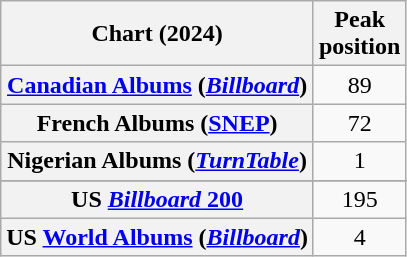<table class="wikitable sortable plainrowheaders" style="text-align:center">
<tr>
<th scope="col">Chart (2024)</th>
<th scope="col">Peak<br>position</th>
</tr>
<tr>
<th scope="row"><a href='#'>Canadian Albums</a> (<em><a href='#'>Billboard</a></em>)</th>
<td>89</td>
</tr>
<tr>
<th scope = "row">French Albums (<a href='#'>SNEP</a>)</th>
<td>72</td>
</tr>
<tr>
<th scope="row">Nigerian Albums (<a href='#'><em>TurnTable</em></a>)</th>
<td>1</td>
</tr>
<tr>
</tr>
<tr>
<th scope="row">US <a href='#'><em>Billboard</em> 200</a></th>
<td>195</td>
</tr>
<tr>
<th scope="row">US <a href='#'>World Albums</a> (<em><a href='#'>Billboard</a></em>)</th>
<td>4</td>
</tr>
</table>
